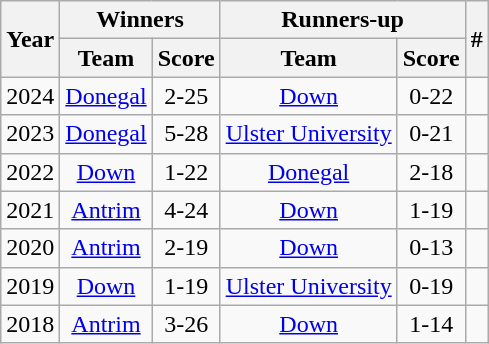<table class="wikitable sortable" style="text-align:center">
<tr>
<th rowspan="2">Year</th>
<th colspan="2">Winners</th>
<th colspan="2">Runners-up</th>
<th rowspan="2">#</th>
</tr>
<tr>
<th>Team</th>
<th>Score</th>
<th>Team</th>
<th>Score</th>
</tr>
<tr>
<td>2024</td>
<td><a href='#'>Donegal</a></td>
<td>2-25</td>
<td><a href='#'>Down</a></td>
<td>0-22</td>
<td></td>
</tr>
<tr>
<td>2023</td>
<td><a href='#'>Donegal</a></td>
<td>5-28</td>
<td><a href='#'>Ulster University</a></td>
<td>0-21</td>
<td></td>
</tr>
<tr>
<td>2022</td>
<td><a href='#'>Down</a></td>
<td>1-22</td>
<td><a href='#'>Donegal</a></td>
<td>2-18</td>
<td></td>
</tr>
<tr>
<td>2021</td>
<td><a href='#'>Antrim</a></td>
<td>4-24</td>
<td><a href='#'>Down</a></td>
<td>1-19</td>
<td></td>
</tr>
<tr>
<td>2020</td>
<td><a href='#'>Antrim</a></td>
<td>2-19</td>
<td><a href='#'>Down</a></td>
<td>0-13</td>
<td></td>
</tr>
<tr>
<td>2019</td>
<td><a href='#'>Down</a></td>
<td>1-19</td>
<td><a href='#'>Ulster University</a></td>
<td>0-19</td>
<td></td>
</tr>
<tr>
<td>2018</td>
<td><a href='#'>Antrim</a></td>
<td>3-26</td>
<td><a href='#'>Down</a></td>
<td>1-14</td>
<td></td>
</tr>
</table>
